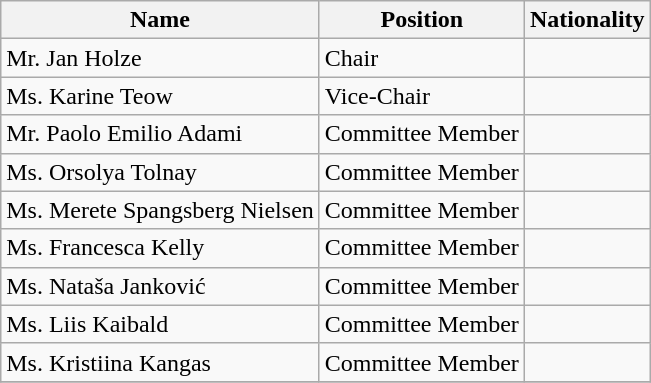<table class="wikitable">
<tr>
<th>Name</th>
<th>Position</th>
<th>Nationality</th>
</tr>
<tr>
<td>Mr. Jan Holze</td>
<td>Chair</td>
<td></td>
</tr>
<tr>
<td>Ms. Karine Teow</td>
<td>Vice-Chair</td>
<td></td>
</tr>
<tr>
<td>Mr. Paolo Emilio Adami</td>
<td>Committee Member</td>
<td></td>
</tr>
<tr>
<td>Ms. Orsolya Tolnay</td>
<td>Committee Member</td>
<td></td>
</tr>
<tr>
<td>Ms. Merete Spangsberg Nielsen</td>
<td>Committee Member</td>
<td></td>
</tr>
<tr>
<td>Ms. Francesca Kelly</td>
<td>Committee Member</td>
<td></td>
</tr>
<tr>
<td>Ms. Nataša Janković</td>
<td>Committee Member</td>
<td></td>
</tr>
<tr>
<td>Ms. Liis Kaibald</td>
<td>Committee Member</td>
<td></td>
</tr>
<tr>
<td>Ms. Kristiina Kangas</td>
<td>Committee Member</td>
<td></td>
</tr>
<tr>
</tr>
</table>
